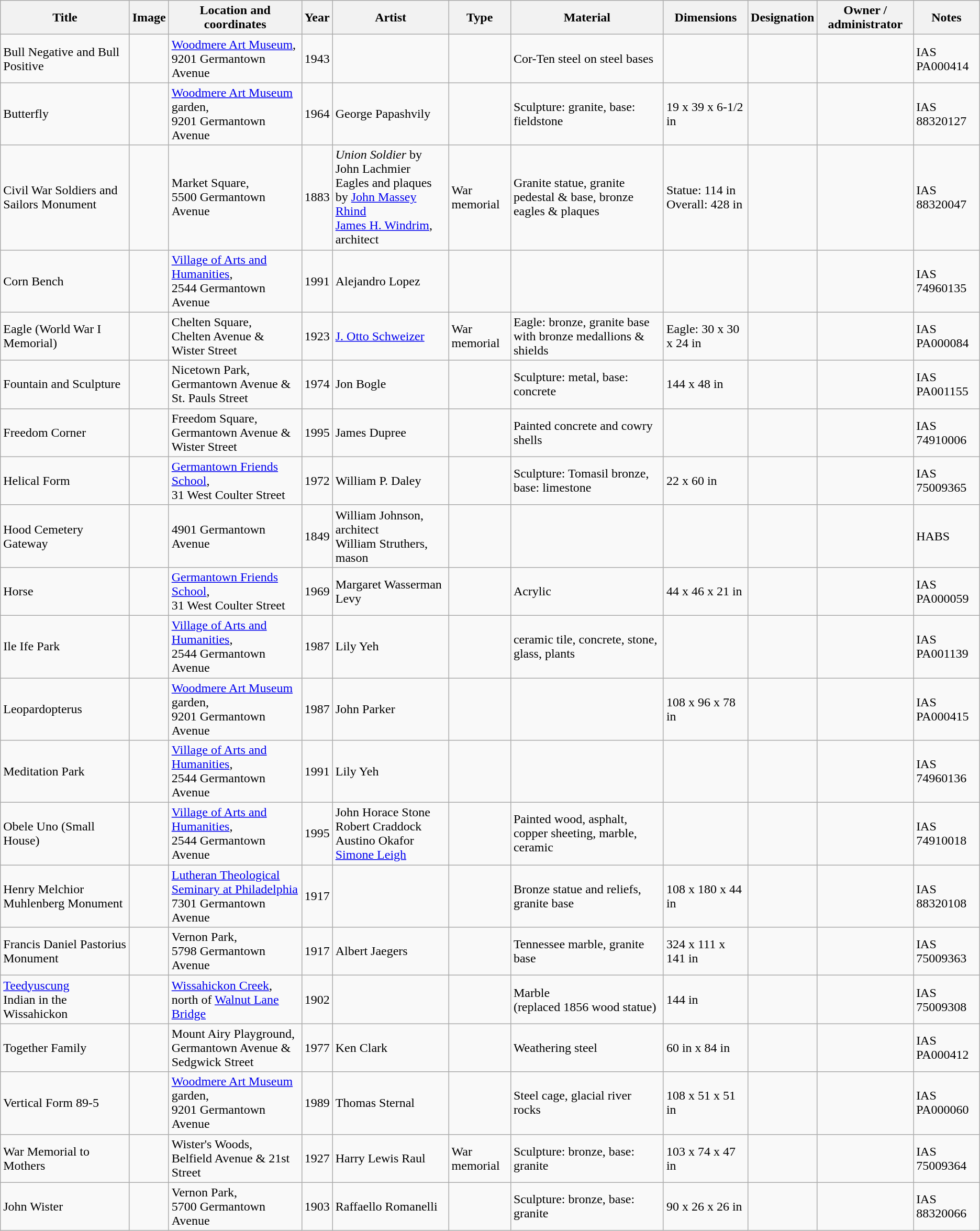<table class="wikitable sortable">
<tr>
<th>Title</th>
<th>Image</th>
<th>Location and coordinates</th>
<th>Year</th>
<th>Artist</th>
<th>Type</th>
<th>Material</th>
<th>Dimensions</th>
<th>Designation</th>
<th>Owner / administrator</th>
<th>Notes</th>
</tr>
<tr>
<td>Bull Negative and Bull Positive</td>
<td></td>
<td><a href='#'>Woodmere Art Museum</a>,<br>9201 Germantown Avenue</td>
<td>1943</td>
<td></td>
<td></td>
<td>Cor-Ten steel on steel bases</td>
<td></td>
<td></td>
<td></td>
<td>IAS PA000414</td>
</tr>
<tr>
<td>Butterfly</td>
<td></td>
<td><a href='#'>Woodmere Art Museum</a> garden,<br>9201 Germantown Avenue<br><small></small></td>
<td>1964</td>
<td>George Papashvily</td>
<td></td>
<td>Sculpture: granite, base: fieldstone</td>
<td>19 x 39 x 6-1/2 in</td>
<td></td>
<td></td>
<td>IAS 88320127</td>
</tr>
<tr>
<td>Civil War Soldiers and Sailors Monument</td>
<td></td>
<td>Market Square,<br>5500 Germantown Avenue<br><small></small></td>
<td>1883</td>
<td><em>Union Soldier</em> by John Lachmier<br>Eagles and plaques by <a href='#'>John Massey Rhind</a><br><a href='#'>James H. Windrim</a>, architect</td>
<td>War memorial</td>
<td>Granite statue, granite pedestal & base, bronze eagles & plaques</td>
<td>Statue: 114 in<br>Overall: 428 in</td>
<td></td>
<td></td>
<td>IAS 88320047</td>
</tr>
<tr>
<td>Corn Bench</td>
<td></td>
<td><a href='#'>Village of Arts and Humanities</a>,<br>2544 Germantown Avenue<br><small></small></td>
<td>1991</td>
<td>Alejandro Lopez</td>
<td></td>
<td></td>
<td></td>
<td></td>
<td></td>
<td>IAS 74960135</td>
</tr>
<tr>
<td>Eagle (World War I Memorial)</td>
<td></td>
<td>Chelten Square,<br>Chelten Avenue & Wister Street<br><small></small></td>
<td>1923</td>
<td><a href='#'>J. Otto Schweizer</a></td>
<td>War memorial</td>
<td>Eagle: bronze, granite base with bronze medallions & shields</td>
<td>Eagle: 30 x 30 x 24 in</td>
<td></td>
<td></td>
<td>IAS PA000084</td>
</tr>
<tr>
<td>Fountain and Sculpture</td>
<td></td>
<td>Nicetown Park,<br>Germantown Avenue & St. Pauls Street<br><small></small></td>
<td>1974</td>
<td>Jon Bogle</td>
<td></td>
<td>Sculpture: metal, base: concrete</td>
<td>144 x 48 in</td>
<td></td>
<td></td>
<td>IAS PA001155</td>
</tr>
<tr>
<td>Freedom Corner</td>
<td></td>
<td>Freedom Square,<br>Germantown Avenue & Wister Street<br><small></small></td>
<td>1995</td>
<td>James Dupree</td>
<td></td>
<td>Painted concrete and cowry shells</td>
<td></td>
<td></td>
<td></td>
<td>IAS 74910006</td>
</tr>
<tr>
<td>Helical Form</td>
<td></td>
<td><a href='#'>Germantown Friends School</a>,<br>31 West Coulter Street<br><small></small></td>
<td>1972</td>
<td>William P. Daley</td>
<td></td>
<td>Sculpture: Tomasil bronze, base: limestone</td>
<td>22 x 60 in</td>
<td></td>
<td></td>
<td>IAS 75009365</td>
</tr>
<tr>
<td>Hood Cemetery Gateway</td>
<td></td>
<td>4901 Germantown Avenue</td>
<td>1849</td>
<td>William Johnson, architect<br>William Struthers, mason</td>
<td></td>
<td></td>
<td></td>
<td></td>
<td></td>
<td>HABS</td>
</tr>
<tr>
<td>Horse</td>
<td></td>
<td><a href='#'>Germantown Friends School</a>,<br>31 West Coulter Street<br><small></small></td>
<td>1969</td>
<td>Margaret Wasserman Levy</td>
<td></td>
<td>Acrylic</td>
<td>44 x 46 x 21 in</td>
<td></td>
<td></td>
<td>IAS PA000059</td>
</tr>
<tr>
<td>Ile Ife Park</td>
<td></td>
<td><a href='#'>Village of Arts and Humanities</a>,<br>2544 Germantown Avenue<br><small></small></td>
<td>1987</td>
<td>Lily Yeh</td>
<td></td>
<td>ceramic tile, concrete, stone, glass, plants</td>
<td></td>
<td></td>
<td></td>
<td>IAS PA001139</td>
</tr>
<tr>
<td>Leopardopterus</td>
<td></td>
<td><a href='#'>Woodmere Art Museum</a> garden,<br>9201 Germantown Avenue<br><small></small></td>
<td>1987</td>
<td>John Parker</td>
<td></td>
<td></td>
<td>108 x 96 x 78 in</td>
<td></td>
<td></td>
<td>IAS PA000415</td>
</tr>
<tr>
<td>Meditation Park</td>
<td></td>
<td><a href='#'>Village of Arts and Humanities</a>,<br>2544 Germantown Avenue<br><small></small></td>
<td>1991</td>
<td>Lily Yeh</td>
<td></td>
<td></td>
<td></td>
<td></td>
<td></td>
<td>IAS 74960136</td>
</tr>
<tr>
<td>Obele Uno (Small House)</td>
<td></td>
<td><a href='#'>Village of Arts and Humanities</a>,<br>2544 Germantown Avenue<br><small></small></td>
<td>1995</td>
<td>John Horace Stone<br>Robert Craddock<br>Austino Okafor<br><a href='#'>Simone Leigh</a></td>
<td></td>
<td>Painted wood, asphalt, copper sheeting, marble, ceramic</td>
<td></td>
<td></td>
<td></td>
<td>IAS 74910018</td>
</tr>
<tr>
<td>Henry Melchior Muhlenberg Monument</td>
<td></td>
<td><a href='#'>Lutheran Theological Seminary at Philadelphia</a><br>7301 Germantown Avenue<br><small></small></td>
<td>1917</td>
<td></td>
<td></td>
<td>Bronze statue and reliefs, granite base</td>
<td>108 x 180 x 44 in</td>
<td></td>
<td></td>
<td>IAS 88320108</td>
</tr>
<tr>
<td>Francis Daniel Pastorius Monument</td>
<td></td>
<td>Vernon Park,<br>5798 Germantown Avenue<br><small></small></td>
<td>1917</td>
<td>Albert Jaegers</td>
<td></td>
<td>Tennessee marble, granite base</td>
<td>324 x 111 x 141 in</td>
<td></td>
<td></td>
<td>IAS 75009363</td>
</tr>
<tr>
<td><a href='#'>Teedyuscung</a><br>Indian in the Wissahickon</td>
<td></td>
<td><a href='#'>Wissahickon Creek</a>, north of <a href='#'>Walnut Lane Bridge</a><br><small></small></td>
<td>1902</td>
<td></td>
<td></td>
<td>Marble<br>(replaced 1856 wood statue)</td>
<td>144 in</td>
<td></td>
<td></td>
<td>IAS 75009308</td>
</tr>
<tr>
<td>Together Family</td>
<td></td>
<td>Mount Airy Playground,<br>Germantown Avenue & Sedgwick Street<br><small></small></td>
<td>1977</td>
<td>Ken Clark</td>
<td></td>
<td>Weathering steel</td>
<td>60 in x 84 in</td>
<td></td>
<td></td>
<td>IAS PA000412</td>
</tr>
<tr>
<td>Vertical Form 89-5</td>
<td></td>
<td><a href='#'>Woodmere Art Museum</a> garden,<br>9201 Germantown Avenue<br><small></small></td>
<td>1989</td>
<td>Thomas Sternal</td>
<td></td>
<td>Steel cage, glacial river rocks</td>
<td>108 x 51 x 51 in</td>
<td></td>
<td></td>
<td>IAS PA000060</td>
</tr>
<tr>
<td>War Memorial to Mothers</td>
<td></td>
<td>Wister's Woods,<br>Belfield Avenue & 21st Street<br><small></small></td>
<td>1927</td>
<td>Harry Lewis Raul</td>
<td>War memorial</td>
<td>Sculpture: bronze, base: granite</td>
<td>103 x 74 x 47 in</td>
<td></td>
<td></td>
<td>IAS 75009364</td>
</tr>
<tr>
<td>John Wister</td>
<td></td>
<td>Vernon Park,<br>5700 Germantown Avenue<br><small></small></td>
<td>1903</td>
<td>Raffaello Romanelli</td>
<td></td>
<td>Sculpture: bronze, base: granite</td>
<td>90 x 26 x 26 in</td>
<td></td>
<td></td>
<td>IAS 88320066</td>
</tr>
</table>
